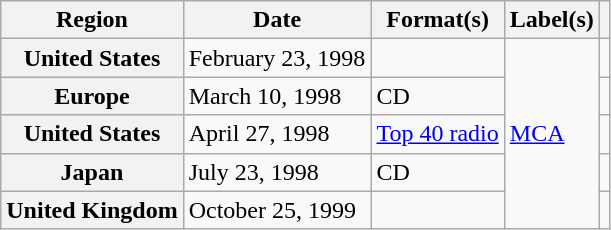<table class="wikitable plainrowheaders">
<tr>
<th scope="col">Region</th>
<th scope="col">Date</th>
<th scope="col">Format(s)</th>
<th scope="col">Label(s)</th>
<th scope="col"></th>
</tr>
<tr>
<th scope="row">United States</th>
<td>February 23, 1998</td>
<td></td>
<td rowspan="5"><a href='#'>MCA</a></td>
<td align="center"></td>
</tr>
<tr>
<th scope="row">Europe</th>
<td>March 10, 1998</td>
<td>CD</td>
<td align="center"></td>
</tr>
<tr>
<th scope="row">United States</th>
<td>April 27, 1998</td>
<td><a href='#'>Top 40 radio</a></td>
<td align="center"></td>
</tr>
<tr>
<th scope="row">Japan</th>
<td>July 23, 1998</td>
<td>CD</td>
<td align="center"></td>
</tr>
<tr>
<th scope="row">United Kingdom</th>
<td>October 25, 1999</td>
<td></td>
<td align="center"></td>
</tr>
</table>
